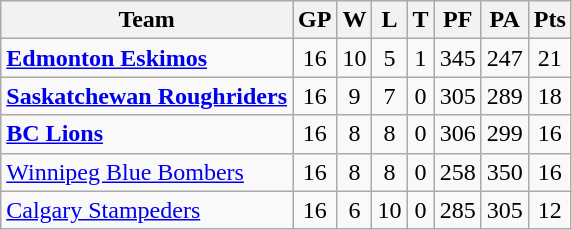<table class="wikitable">
<tr>
<th>Team</th>
<th>GP</th>
<th>W</th>
<th>L</th>
<th>T</th>
<th>PF</th>
<th>PA</th>
<th>Pts</th>
</tr>
<tr align="center">
<td align="left"><strong><a href='#'>Edmonton Eskimos</a></strong></td>
<td>16</td>
<td>10</td>
<td>5</td>
<td>1</td>
<td>345</td>
<td>247</td>
<td>21</td>
</tr>
<tr align="center">
<td align="left"><strong><a href='#'>Saskatchewan Roughriders</a></strong></td>
<td>16</td>
<td>9</td>
<td>7</td>
<td>0</td>
<td>305</td>
<td>289</td>
<td>18</td>
</tr>
<tr align="center">
<td align="left"><strong><a href='#'>BC Lions</a></strong></td>
<td>16</td>
<td>8</td>
<td>8</td>
<td>0</td>
<td>306</td>
<td>299</td>
<td>16</td>
</tr>
<tr align="center">
<td align="left"><a href='#'>Winnipeg Blue Bombers</a></td>
<td>16</td>
<td>8</td>
<td>8</td>
<td>0</td>
<td>258</td>
<td>350</td>
<td>16</td>
</tr>
<tr align="center">
<td align="left"><a href='#'>Calgary Stampeders</a></td>
<td>16</td>
<td>6</td>
<td>10</td>
<td>0</td>
<td>285</td>
<td>305</td>
<td>12</td>
</tr>
</table>
